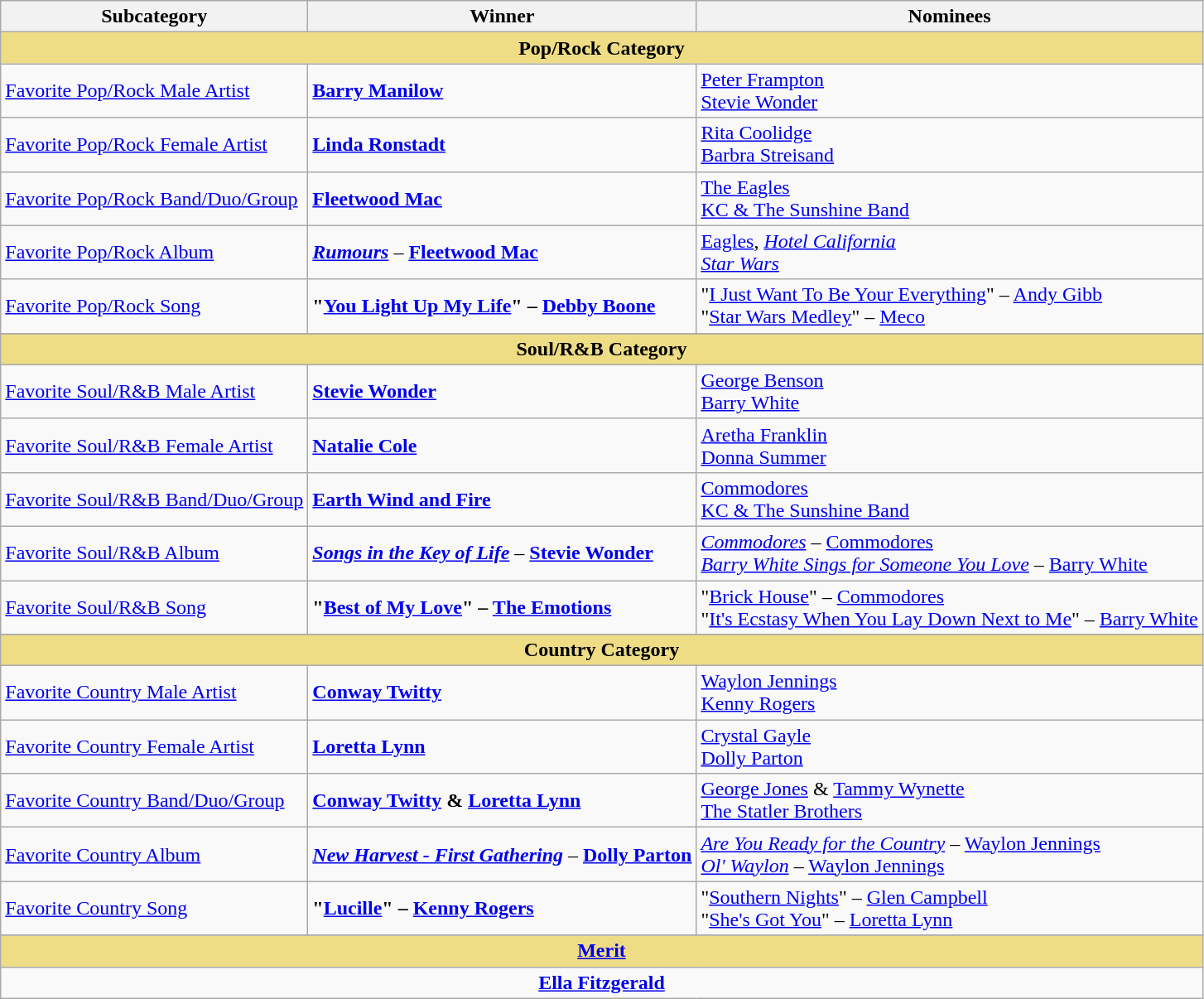<table class="wikitable">
<tr>
<th><strong>Subcategory</strong></th>
<th><strong>Winner</strong></th>
<th><strong>Nominees</strong></th>
</tr>
<tr bgcolor="#EEDD85">
<td colspan=8 align=center><strong>Pop/Rock Category</strong></td>
</tr>
<tr>
<td><a href='#'>Favorite Pop/Rock Male Artist</a></td>
<td><strong><a href='#'>Barry Manilow</a></strong></td>
<td><a href='#'>Peter Frampton</a> <br> <a href='#'>Stevie Wonder</a></td>
</tr>
<tr>
<td><a href='#'>Favorite Pop/Rock Female Artist</a></td>
<td><strong><a href='#'>Linda Ronstadt</a></strong></td>
<td><a href='#'>Rita Coolidge</a> <br> <a href='#'>Barbra Streisand</a></td>
</tr>
<tr>
<td><a href='#'>Favorite Pop/Rock Band/Duo/Group</a></td>
<td><strong><a href='#'>Fleetwood Mac</a></strong></td>
<td><a href='#'>The Eagles</a> <br> <a href='#'>KC & The Sunshine Band</a></td>
</tr>
<tr>
<td><a href='#'>Favorite Pop/Rock Album</a></td>
<td><strong><em><a href='#'>Rumours</a></em></strong> – <strong><a href='#'>Fleetwood Mac</a></strong></td>
<td><a href='#'>Eagles</a>, <em><a href='#'>Hotel California</a></em><br><em><a href='#'>Star Wars</a></em></td>
</tr>
<tr>
<td><a href='#'>Favorite Pop/Rock Song</a></td>
<td><strong>"<a href='#'>You Light Up My Life</a>" – <a href='#'>Debby Boone</a></strong></td>
<td>"<a href='#'>I Just Want To Be Your Everything</a>" – <a href='#'>Andy Gibb</a> <br> "<a href='#'>Star Wars Medley</a>" – <a href='#'>Meco</a></td>
</tr>
<tr>
</tr>
<tr bgcolor="#EEDD85">
<td colspan=8 align=center><strong>Soul/R&B Category</strong></td>
</tr>
<tr>
<td><a href='#'>Favorite Soul/R&B Male Artist</a></td>
<td><strong><a href='#'>Stevie Wonder</a></strong></td>
<td><a href='#'>George Benson</a> <br> <a href='#'>Barry White</a></td>
</tr>
<tr>
<td><a href='#'>Favorite Soul/R&B Female Artist</a></td>
<td><strong><a href='#'>Natalie Cole</a></strong></td>
<td><a href='#'>Aretha Franklin</a> <br> <a href='#'>Donna Summer</a></td>
</tr>
<tr>
<td><a href='#'>Favorite Soul/R&B Band/Duo/Group</a></td>
<td><strong><a href='#'>Earth Wind and Fire</a></strong></td>
<td><a href='#'>Commodores</a> <br> <a href='#'>KC & The Sunshine Band</a></td>
</tr>
<tr>
<td><a href='#'>Favorite Soul/R&B Album</a></td>
<td><strong><em><a href='#'>Songs in the Key of Life</a></em></strong> – <strong><a href='#'>Stevie Wonder</a></strong></td>
<td><em><a href='#'>Commodores</a></em> – <a href='#'>Commodores</a> <br> <em><a href='#'>Barry White Sings for Someone You Love</a></em> – <a href='#'>Barry White</a></td>
</tr>
<tr>
<td><a href='#'>Favorite Soul/R&B Song</a></td>
<td><strong>"<a href='#'>Best of My Love</a>" – <a href='#'>The Emotions</a></strong></td>
<td>"<a href='#'>Brick House</a>" – <a href='#'>Commodores</a> <br> "<a href='#'>It's Ecstasy When You Lay Down Next to Me</a>" – <a href='#'>Barry White</a></td>
</tr>
<tr>
</tr>
<tr bgcolor="#EEDD85">
<td colspan=8 align=center><strong>Country Category</strong></td>
</tr>
<tr>
<td><a href='#'>Favorite Country Male Artist</a></td>
<td><strong><a href='#'>Conway Twitty</a></strong></td>
<td><a href='#'>Waylon Jennings</a> <br> <a href='#'>Kenny Rogers</a></td>
</tr>
<tr>
<td><a href='#'>Favorite Country Female Artist</a></td>
<td><strong><a href='#'>Loretta Lynn</a></strong></td>
<td><a href='#'>Crystal Gayle</a> <br> <a href='#'>Dolly Parton</a></td>
</tr>
<tr>
<td><a href='#'>Favorite Country Band/Duo/Group</a></td>
<td><strong><a href='#'>Conway Twitty</a> & <a href='#'>Loretta Lynn</a></strong></td>
<td><a href='#'>George Jones</a> & <a href='#'>Tammy Wynette</a><br> <a href='#'>The Statler Brothers</a></td>
</tr>
<tr>
<td><a href='#'>Favorite Country Album</a></td>
<td><strong><em><a href='#'>New Harvest - First Gathering</a></em></strong> – <strong><a href='#'>Dolly Parton</a></strong></td>
<td><em><a href='#'>Are You Ready for the Country</a></em> – <a href='#'>Waylon Jennings</a> <br> <em><a href='#'>Ol' Waylon</a></em> – <a href='#'>Waylon Jennings</a></td>
</tr>
<tr>
<td><a href='#'>Favorite Country Song</a></td>
<td><strong>"<a href='#'>Lucille</a>" – <a href='#'>Kenny Rogers</a></strong></td>
<td>"<a href='#'>Southern Nights</a>" – <a href='#'>Glen Campbell</a> <br> "<a href='#'>She's Got You</a>" – <a href='#'>Loretta Lynn</a></td>
</tr>
<tr>
</tr>
<tr bgcolor="#EEDD85">
<td colspan=8 align=center><strong><a href='#'>Merit</a></strong></td>
</tr>
<tr>
<td colspan=8 align=center><strong><a href='#'>Ella Fitzgerald</a></strong></td>
</tr>
</table>
